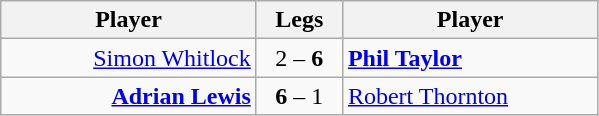<table class=wikitable style="text-align:center">
<tr>
<th width=163>Player</th>
<th width=50>Legs</th>
<th width=163>Player</th>
</tr>
<tr align=left>
<td align=right><a href='#'>Simon Whitlock</a> </td>
<td align=center>2 – <strong>6</strong></td>
<td> <strong><a href='#'>Phil Taylor</a></strong></td>
</tr>
<tr align=left>
<td align=right><strong><a href='#'>Adrian Lewis</a></strong> </td>
<td align=center><strong>6</strong> – 1</td>
<td> <a href='#'>Robert Thornton</a></td>
</tr>
</table>
